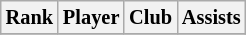<table class="wikitable plainrowheaders sortable" style="font-size:85%">
<tr>
<th>Rank</th>
<th>Player</th>
<th>Club</th>
<th>Assists</th>
</tr>
<tr>
</tr>
</table>
